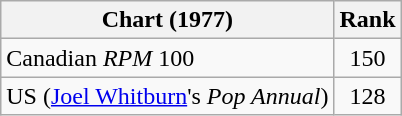<table class="wikitable">
<tr>
<th align="left">Chart (1977)</th>
<th style="text-align:center;">Rank</th>
</tr>
<tr>
<td>Canadian <em>RPM</em> 100</td>
<td style="text-align:center;">150</td>
</tr>
<tr>
<td>US (<a href='#'>Joel Whitburn</a>'s <em>Pop Annual</em>)</td>
<td style="text-align:center;">128</td>
</tr>
</table>
